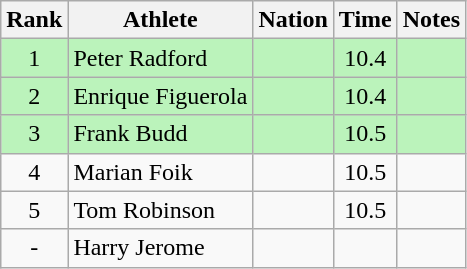<table class="wikitable sortable" style="text-align:center">
<tr>
<th>Rank</th>
<th>Athlete</th>
<th>Nation</th>
<th>Time</th>
<th>Notes</th>
</tr>
<tr bgcolor=bbf3bb>
<td>1</td>
<td align=left>Peter Radford</td>
<td align=left></td>
<td>10.4</td>
<td></td>
</tr>
<tr bgcolor=bbf3bb>
<td>2</td>
<td align=left>Enrique Figuerola</td>
<td align=left></td>
<td>10.4</td>
<td></td>
</tr>
<tr bgcolor=bbf3bb>
<td>3</td>
<td align=left>Frank Budd</td>
<td align=left></td>
<td>10.5</td>
<td></td>
</tr>
<tr>
<td>4</td>
<td align=left>Marian Foik</td>
<td align=left></td>
<td>10.5</td>
<td></td>
</tr>
<tr>
<td>5</td>
<td align=left>Tom Robinson</td>
<td align=left></td>
<td>10.5</td>
<td></td>
</tr>
<tr>
<td data-sort-value=6>-</td>
<td align=left>Harry Jerome</td>
<td align=left></td>
<td></td>
<td></td>
</tr>
</table>
